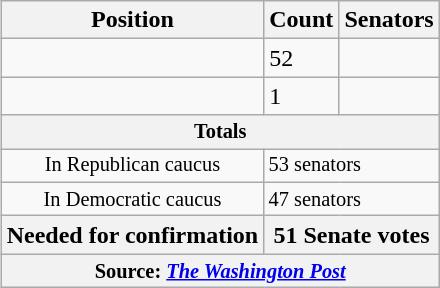<table class="wikitable" style="float: right">
<tr>
<th>Position</th>
<th>Count</th>
<th>Senators</th>
</tr>
<tr>
<td></td>
<td>52</td>
<td></td>
</tr>
<tr>
<td></td>
<td>1</td>
<td></td>
</tr>
<tr>
<th colspan="3" style="font-size:85%; text-align: center">Totals</th>
</tr>
<tr>
<td colspan="1" style="font-size:85%; text-align: center">In Republican caucus</td>
<td colspan="2" style="font-size:85%">53 senators</td>
</tr>
<tr>
<td colspan="1" style="font-size:85%; text-align: center">In Democratic caucus</td>
<td colspan="2" style="font-size:85%">47 senators</td>
</tr>
<tr>
<th>Needed for confirmation</th>
<th colspan="2">51 Senate votes</th>
</tr>
<tr>
<th colspan="3" style="font-size:85%; text-align: center">Source: <em><a href='#'>The Washington Post</a></em></th>
</tr>
</table>
